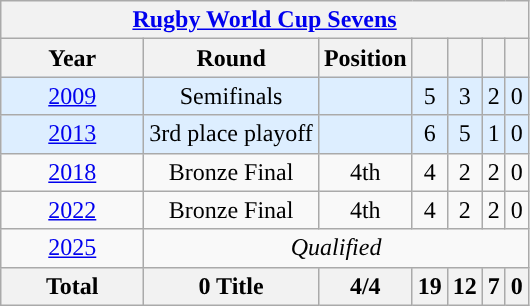<table class="wikitable" style="text-align: center;">
<tr>
<th colspan=7><a href='#'>Rugby World Cup Sevens</a></th>
</tr>
<tr>
<th style="width:5.5em;">Year</th>
<th>Round</th>
<th>Position</th>
<th></th>
<th></th>
<th></th>
<th></th>
</tr>
<tr style="background:#def;">
<td> <a href='#'>2009</a></td>
<td>Semifinals</td>
<td></td>
<td>5</td>
<td>3</td>
<td>2</td>
<td>0</td>
</tr>
<tr style="background:#def;">
<td> <a href='#'>2013</a></td>
<td>3rd place playoff</td>
<td></td>
<td>6</td>
<td>5</td>
<td>1</td>
<td>0</td>
</tr>
<tr>
<td> <a href='#'>2018</a></td>
<td>Bronze Final</td>
<td>4th</td>
<td>4</td>
<td>2</td>
<td>2</td>
<td>0</td>
</tr>
<tr>
<td> <a href='#'>2022</a></td>
<td>Bronze Final</td>
<td>4th</td>
<td>4</td>
<td>2</td>
<td>2</td>
<td>0</td>
</tr>
<tr>
<td> <a href='#'>2025</a></td>
<td colspan=6><em>Qualified</em></td>
</tr>
<tr>
<th>Total</th>
<th>0 Title</th>
<th>4/4</th>
<th>19</th>
<th>12</th>
<th>7</th>
<th>0</th>
</tr>
</table>
